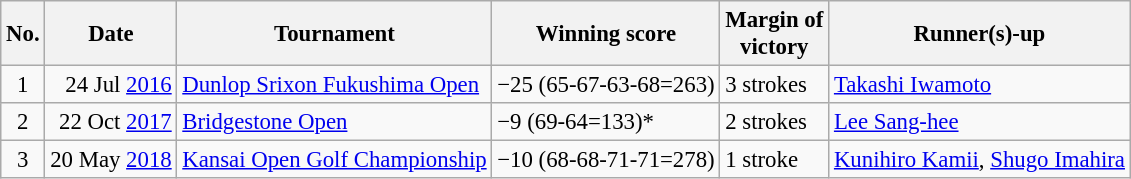<table class="wikitable" style="font-size:95%;">
<tr>
<th>No.</th>
<th>Date</th>
<th>Tournament</th>
<th>Winning score</th>
<th>Margin of<br>victory</th>
<th>Runner(s)-up</th>
</tr>
<tr>
<td align=center>1</td>
<td align=right>24 Jul <a href='#'>2016</a></td>
<td><a href='#'>Dunlop Srixon Fukushima Open</a></td>
<td>−25 (65-67-63-68=263)</td>
<td>3 strokes</td>
<td> <a href='#'>Takashi Iwamoto</a></td>
</tr>
<tr>
<td align=center>2</td>
<td align=right>22 Oct <a href='#'>2017</a></td>
<td><a href='#'>Bridgestone Open</a></td>
<td>−9 (69-64=133)*</td>
<td>2 strokes</td>
<td> <a href='#'>Lee Sang-hee</a></td>
</tr>
<tr>
<td align=center>3</td>
<td align=right>20 May <a href='#'>2018</a></td>
<td><a href='#'>Kansai Open Golf Championship</a></td>
<td>−10 (68-68-71-71=278)</td>
<td>1 stroke</td>
<td> <a href='#'>Kunihiro Kamii</a>,  <a href='#'>Shugo Imahira</a></td>
</tr>
</table>
